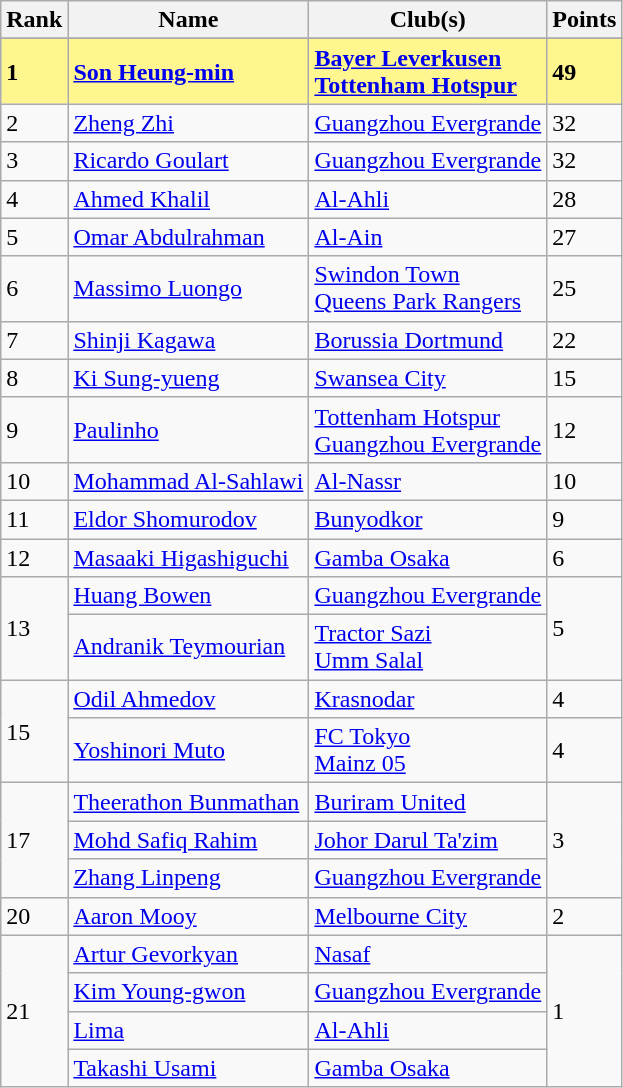<table class="wikitable">
<tr>
<th>Rank</th>
<th>Name</th>
<th>Club(s)</th>
<th>Points</th>
</tr>
<tr>
</tr>
<tr bgcolor="#FFF68F">
<td><strong>1</strong></td>
<td> <strong><a href='#'>Son Heung-min</a></strong></td>
<td> <strong><a href='#'>Bayer Leverkusen</a></strong> <br>  <strong><a href='#'>Tottenham Hotspur</a></strong></td>
<td><strong>49</strong></td>
</tr>
<tr>
<td>2</td>
<td> <a href='#'>Zheng Zhi</a></td>
<td> <a href='#'>Guangzhou Evergrande</a></td>
<td>32</td>
</tr>
<tr>
<td>3</td>
<td> <a href='#'>Ricardo Goulart</a></td>
<td> <a href='#'>Guangzhou Evergrande</a></td>
<td>32</td>
</tr>
<tr>
<td>4</td>
<td> <a href='#'>Ahmed Khalil</a></td>
<td> <a href='#'>Al-Ahli</a></td>
<td>28</td>
</tr>
<tr>
<td>5</td>
<td> <a href='#'>Omar Abdulrahman</a></td>
<td> <a href='#'>Al-Ain</a></td>
<td>27</td>
</tr>
<tr>
<td>6</td>
<td> <a href='#'>Massimo Luongo</a></td>
<td> <a href='#'>Swindon Town</a><br> <a href='#'>Queens Park Rangers</a></td>
<td>25</td>
</tr>
<tr>
<td>7</td>
<td> <a href='#'>Shinji Kagawa</a></td>
<td> <a href='#'>Borussia Dortmund</a></td>
<td>22</td>
</tr>
<tr>
<td>8</td>
<td> <a href='#'>Ki Sung-yueng</a></td>
<td> <a href='#'>Swansea City</a></td>
<td>15</td>
</tr>
<tr>
<td>9</td>
<td> <a href='#'>Paulinho</a></td>
<td> <a href='#'>Tottenham Hotspur</a><br> <a href='#'>Guangzhou Evergrande</a></td>
<td>12</td>
</tr>
<tr>
<td>10</td>
<td> <a href='#'>Mohammad Al-Sahlawi</a></td>
<td> <a href='#'>Al-Nassr</a></td>
<td>10</td>
</tr>
<tr>
<td>11</td>
<td> <a href='#'>Eldor Shomurodov</a></td>
<td> <a href='#'>Bunyodkor</a></td>
<td>9</td>
</tr>
<tr>
<td>12</td>
<td> <a href='#'>Masaaki Higashiguchi</a></td>
<td> <a href='#'>Gamba Osaka</a></td>
<td>6</td>
</tr>
<tr>
<td rowspan="2">13</td>
<td> <a href='#'>Huang Bowen</a></td>
<td> <a href='#'>Guangzhou Evergrande</a></td>
<td rowspan="2">5</td>
</tr>
<tr>
<td> <a href='#'>Andranik Teymourian</a></td>
<td> <a href='#'>Tractor Sazi</a><br> <a href='#'>Umm Salal</a></td>
</tr>
<tr>
<td rowspan="2">15</td>
<td> <a href='#'>Odil Ahmedov</a></td>
<td> <a href='#'>Krasnodar</a></td>
<td>4</td>
</tr>
<tr>
<td> <a href='#'>Yoshinori Muto</a></td>
<td> <a href='#'>FC Tokyo</a><br> <a href='#'>Mainz 05</a></td>
<td>4</td>
</tr>
<tr>
<td rowspan="3">17</td>
<td> <a href='#'>Theerathon Bunmathan</a></td>
<td> <a href='#'>Buriram United</a></td>
<td rowspan="3">3</td>
</tr>
<tr>
<td> <a href='#'>Mohd Safiq Rahim</a></td>
<td> <a href='#'>Johor Darul Ta'zim</a></td>
</tr>
<tr>
<td> <a href='#'>Zhang Linpeng</a></td>
<td> <a href='#'>Guangzhou Evergrande</a></td>
</tr>
<tr>
<td>20</td>
<td> <a href='#'>Aaron Mooy</a></td>
<td> <a href='#'>Melbourne City</a></td>
<td>2</td>
</tr>
<tr>
<td rowspan="4">21</td>
<td> <a href='#'>Artur Gevorkyan</a></td>
<td>  <a href='#'>Nasaf</a></td>
<td rowspan="4">1</td>
</tr>
<tr>
<td> <a href='#'>Kim Young-gwon</a></td>
<td> <a href='#'>Guangzhou Evergrande</a></td>
</tr>
<tr>
<td> <a href='#'>Lima</a></td>
<td> <a href='#'>Al-Ahli</a></td>
</tr>
<tr>
<td> <a href='#'>Takashi Usami</a></td>
<td>  <a href='#'>Gamba Osaka</a></td>
</tr>
</table>
